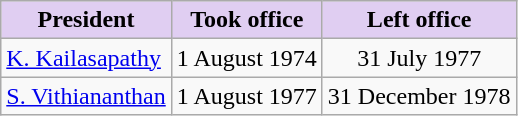<table class="wikitable sortable" border="1" style="text-align:left; font-size:100%">
<tr>
<th style="background-color:#E0CEF2; vertical-align:bottom;">President</th>
<th style="background-color:#E0CEF2; vertical-align:bottom;">Took office</th>
<th style="background-color:#E0CEF2; vertical-align:bottom;">Left office</th>
</tr>
<tr>
<td><a href='#'>K. Kailasapathy</a></td>
<td align=center>1 August 1974</td>
<td align=center>31 July 1977</td>
</tr>
<tr>
<td><a href='#'>S. Vithiananthan</a></td>
<td align=center>1 August 1977</td>
<td align=center>31 December 1978</td>
</tr>
</table>
